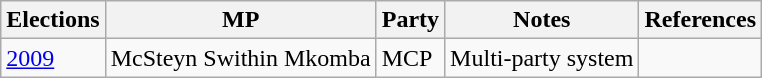<table class="wikitable">
<tr>
<th>Elections</th>
<th>MP</th>
<th>Party</th>
<th>Notes</th>
<th>References</th>
</tr>
<tr>
<td><a href='#'>2009</a></td>
<td>McSteyn Swithin Mkomba</td>
<td>MCP</td>
<td>Multi-party system</td>
<td></td>
</tr>
</table>
